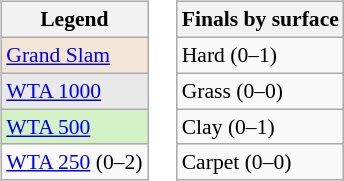<table>
<tr valign=top>
<td><br><table class=wikitable style="font-size:90%">
<tr>
<th>Legend</th>
</tr>
<tr>
<td bgcolor=f3e6d7><a href='#'>Grand Slam</a></td>
</tr>
<tr>
<td bgcolor=#e9e9e9><a href='#'>WTA 1000</a></td>
</tr>
<tr>
<td bgcolor=#d4f1c5><a href='#'>WTA 500</a></td>
</tr>
<tr>
<td><a href='#'>WTA 250</a> (0–2)</td>
</tr>
</table>
</td>
<td><br><table class=wikitable style="font-size:90%">
<tr>
<th>Finals by surface</th>
</tr>
<tr>
<td>Hard (0–1)</td>
</tr>
<tr>
<td>Grass (0–0)</td>
</tr>
<tr>
<td>Clay (0–1)</td>
</tr>
<tr>
<td>Carpet (0–0)</td>
</tr>
</table>
</td>
</tr>
</table>
